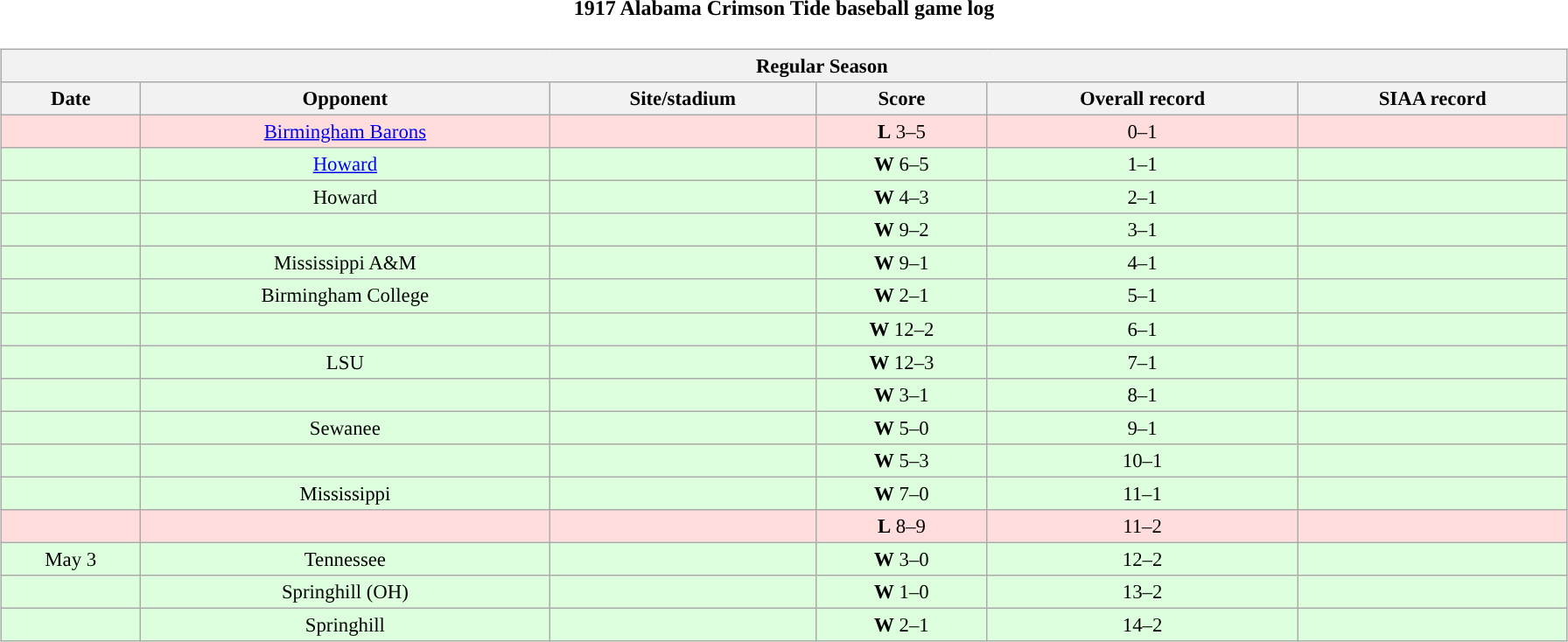<table class="toccolours" width=95% style="margin:1.5em auto; text-align:center;">
<tr>
<th colspan=2>1917 Alabama Crimson Tide baseball game log</th>
</tr>
<tr valign="top">
<td><br><table class="wikitable collapsible collapsed" style="margin:auto; font-size:95%; width:100%">
<tr>
<th colspan=12 style="padding-left:4em;">Regular Season</th>
</tr>
<tr>
<th>Date</th>
<th>Opponent</th>
<th>Site/stadium</th>
<th>Score</th>
<th>Overall record</th>
<th>SIAA record</th>
</tr>
<tr bgcolor=ffdddd>
<td></td>
<td><a href='#'>Birmingham Barons</a></td>
<td></td>
<td><strong>L</strong> 3–5</td>
<td>0–1</td>
<td></td>
</tr>
<tr bgcolor=ddffdd>
<td></td>
<td><a href='#'>Howard</a></td>
<td></td>
<td><strong>W</strong> 6–5</td>
<td>1–1</td>
<td></td>
</tr>
<tr bgcolor=ddffdd>
<td></td>
<td>Howard</td>
<td></td>
<td><strong>W</strong> 4–3</td>
<td>2–1</td>
<td></td>
</tr>
<tr bgcolor=ddffdd>
<td></td>
<td></td>
<td></td>
<td><strong>W</strong> 9–2</td>
<td>3–1</td>
<td></td>
</tr>
<tr bgcolor=ddffdd>
<td></td>
<td>Mississippi A&M</td>
<td></td>
<td><strong>W</strong> 9–1</td>
<td>4–1</td>
<td></td>
</tr>
<tr bgcolor=ddffdd>
<td></td>
<td>Birmingham College</td>
<td></td>
<td><strong>W</strong> 2–1</td>
<td>5–1</td>
<td></td>
</tr>
<tr bgcolor=ddffdd>
<td></td>
<td></td>
<td></td>
<td><strong>W</strong> 12–2</td>
<td>6–1</td>
<td></td>
</tr>
<tr bgcolor=ddffdd>
<td></td>
<td>LSU</td>
<td></td>
<td><strong>W</strong> 12–3</td>
<td>7–1</td>
<td></td>
</tr>
<tr bgcolor=ddffdd>
<td></td>
<td></td>
<td></td>
<td><strong>W</strong> 3–1</td>
<td>8–1</td>
<td></td>
</tr>
<tr bgcolor=ddffdd>
<td></td>
<td>Sewanee</td>
<td></td>
<td><strong>W</strong> 5–0</td>
<td>9–1</td>
<td></td>
</tr>
<tr bgcolor=ddffdd>
<td></td>
<td></td>
<td></td>
<td><strong>W</strong> 5–3</td>
<td>10–1</td>
<td></td>
</tr>
<tr bgcolor=ddffdd>
<td></td>
<td>Mississippi</td>
<td></td>
<td><strong>W</strong> 7–0</td>
<td>11–1</td>
<td></td>
</tr>
<tr bgcolor=ffdddd>
<td></td>
<td></td>
<td></td>
<td><strong>L</strong> 8–9</td>
<td>11–2</td>
<td></td>
</tr>
<tr bgcolor=ddffdd>
<td>May 3</td>
<td>Tennessee</td>
<td></td>
<td><strong>W</strong> 3–0</td>
<td>12–2</td>
<td></td>
</tr>
<tr bgcolor=ddffdd>
<td></td>
<td>Springhill (OH)</td>
<td></td>
<td><strong>W</strong> 1–0</td>
<td>13–2</td>
<td></td>
</tr>
<tr bgcolor=ddffdd>
<td></td>
<td>Springhill</td>
<td></td>
<td><strong>W</strong> 2–1</td>
<td>14–2</td>
<td></td>
</tr>
</table>
</td>
</tr>
</table>
